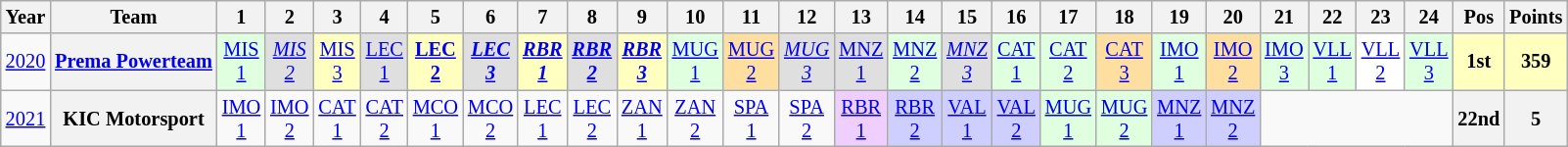<table class="wikitable" style="text-align:center; font-size:85%">
<tr>
<th>Year</th>
<th>Team</th>
<th>1</th>
<th>2</th>
<th>3</th>
<th>4</th>
<th>5</th>
<th>6</th>
<th>7</th>
<th>8</th>
<th>9</th>
<th>10</th>
<th>11</th>
<th>12</th>
<th>13</th>
<th>14</th>
<th>15</th>
<th>16</th>
<th>17</th>
<th>18</th>
<th>19</th>
<th>20</th>
<th>21</th>
<th>22</th>
<th>23</th>
<th>24</th>
<th>Pos</th>
<th>Points</th>
</tr>
<tr>
<td><a href='#'>2020</a></td>
<th nowrap><a href='#'>Prema Powerteam</a></th>
<td style="background:#DFFFDF;"><a href='#'>MIS<br>1</a><br></td>
<td style="background:#DFDFDF;"><em><a href='#'>MIS<br>2</a></em><br></td>
<td style="background:#FFFFBF;"><a href='#'>MIS<br>3</a><br></td>
<td style="background:#DFDFDF;"><a href='#'>LEC<br>1</a><br></td>
<td style="background:#FFFFBF;"><strong><a href='#'>LEC<br>2</a></strong><br></td>
<td style="background:#DFDFDF;"><strong><em><a href='#'>LEC<br>3</a></em></strong><br></td>
<td style="background:#FFFFBF;"><strong><em><a href='#'>RBR<br>1</a></em></strong><br></td>
<td style="background:#DFDFDF;"><strong><em><a href='#'>RBR<br>2</a></em></strong><br></td>
<td style="background:#FFFFBF;"><strong><em><a href='#'>RBR<br>3</a></em></strong><br></td>
<td style="background:#DFFFDF;"><a href='#'>MUG<br>1</a><br></td>
<td style="background:#FFDF9F;"><a href='#'>MUG<br>2</a><br></td>
<td style="background:#DFDFDF;"><em><a href='#'>MUG<br>3</a></em><br></td>
<td style="background:#DFDFDF;"><a href='#'>MNZ<br>1</a><br></td>
<td style="background:#DFFFDF;"><a href='#'>MNZ<br>2</a><br></td>
<td style="background:#DFDFDF;"><em><a href='#'>MNZ<br>3</a></em><br></td>
<td style="background:#DFFFDF;"><a href='#'>CAT<br>1</a><br></td>
<td style="background:#DFFFDF;"><a href='#'>CAT<br>2</a><br></td>
<td style="background:#FFDF9F;"><a href='#'>CAT<br>3</a><br></td>
<td style="background:#DFFFDF;"><a href='#'>IMO<br>1</a><br></td>
<td style="background:#FFDF9F;"><a href='#'>IMO<br>2</a><br></td>
<td style="background:#DFFFDF;"><a href='#'>IMO<br>3</a><br></td>
<td style="background:#DFFFDF;"><a href='#'>VLL<br>1</a><br></td>
<td style="background:#FFFFFF;"><a href='#'>VLL<br>2</a><br></td>
<td style="background:#DFFFDF;"><a href='#'>VLL<br>3</a><br></td>
<th style="background:#FFFFBF;">1st</th>
<th style="background:#FFFFBF;">359</th>
</tr>
<tr>
<td><a href='#'>2021</a></td>
<th nowrap>KIC Motorsport</th>
<td><a href='#'>IMO<br>1</a></td>
<td><a href='#'>IMO<br>2</a></td>
<td><a href='#'>CAT<br>1</a></td>
<td><a href='#'>CAT<br>2</a></td>
<td><a href='#'>MCO<br>1</a></td>
<td><a href='#'>MCO<br>2</a></td>
<td><a href='#'>LEC<br>1</a></td>
<td><a href='#'>LEC<br>2</a></td>
<td><a href='#'>ZAN<br>1</a></td>
<td><a href='#'>ZAN<br>2</a></td>
<td><a href='#'>SPA<br>1</a></td>
<td><a href='#'>SPA<br>2</a></td>
<td style="background:#EFCFFF;"><a href='#'>RBR<br>1</a><br></td>
<td style="background:#CFCFFF;"><a href='#'>RBR<br>2</a><br></td>
<td style="background:#CFCFFF;"><a href='#'>VAL<br>1</a><br></td>
<td style="background:#CFCFFF;"><a href='#'>VAL<br>2</a><br></td>
<td style="background:#DFFFDF;"><a href='#'>MUG<br>1</a><br></td>
<td style="background:#DFFFDF;"><a href='#'>MUG<br>2</a><br></td>
<td style="background:#CFCFFF;"><a href='#'>MNZ<br>1</a><br></td>
<td style="background:#CFCFFF;"><a href='#'>MNZ<br>2</a><br></td>
<td colspan=4></td>
<th>22nd</th>
<th>5</th>
</tr>
</table>
